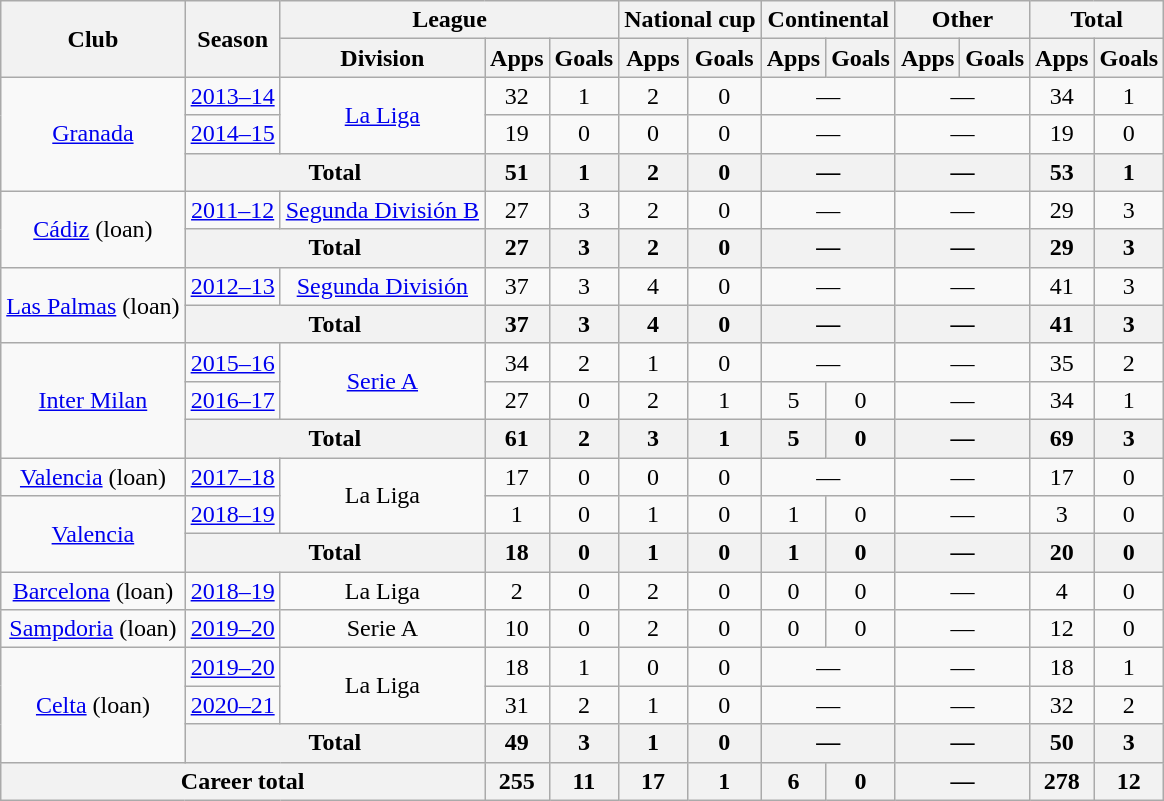<table class="wikitable" style="text-align: center">
<tr>
<th rowspan="2">Club</th>
<th rowspan="2">Season</th>
<th colspan="3">League</th>
<th colspan="2">National cup</th>
<th colspan="2">Continental</th>
<th colspan="2">Other</th>
<th colspan="2">Total</th>
</tr>
<tr>
<th>Division</th>
<th>Apps</th>
<th>Goals</th>
<th>Apps</th>
<th>Goals</th>
<th>Apps</th>
<th>Goals</th>
<th>Apps</th>
<th>Goals</th>
<th>Apps</th>
<th>Goals</th>
</tr>
<tr>
<td rowspan="3"><a href='#'>Granada</a></td>
<td><a href='#'>2013–14</a></td>
<td rowspan="2"><a href='#'>La Liga</a></td>
<td>32</td>
<td>1</td>
<td>2</td>
<td>0</td>
<td colspan="2">—</td>
<td colspan="2">—</td>
<td>34</td>
<td>1</td>
</tr>
<tr>
<td><a href='#'>2014–15</a></td>
<td>19</td>
<td>0</td>
<td>0</td>
<td>0</td>
<td colspan="2">—</td>
<td colspan="2">—</td>
<td>19</td>
<td>0</td>
</tr>
<tr>
<th colspan="2">Total</th>
<th>51</th>
<th>1</th>
<th>2</th>
<th>0</th>
<th colspan="2">—</th>
<th colspan="2">—</th>
<th>53</th>
<th>1</th>
</tr>
<tr>
<td rowspan="2"><a href='#'>Cádiz</a> (loan)</td>
<td><a href='#'>2011–12</a></td>
<td><a href='#'>Segunda División B</a></td>
<td>27</td>
<td>3</td>
<td>2</td>
<td>0</td>
<td colspan="2">—</td>
<td colspan="2">—</td>
<td>29</td>
<td>3</td>
</tr>
<tr>
<th colspan="2">Total</th>
<th>27</th>
<th>3</th>
<th>2</th>
<th>0</th>
<th colspan="2">—</th>
<th colspan="2">—</th>
<th>29</th>
<th>3</th>
</tr>
<tr>
<td rowspan="2"><a href='#'>Las Palmas</a> (loan)</td>
<td><a href='#'>2012–13</a></td>
<td><a href='#'>Segunda División</a></td>
<td>37</td>
<td>3</td>
<td>4</td>
<td>0</td>
<td colspan="2">—</td>
<td colspan="2">—</td>
<td>41</td>
<td>3</td>
</tr>
<tr>
<th colspan="2">Total</th>
<th>37</th>
<th>3</th>
<th>4</th>
<th>0</th>
<th colspan="2">—</th>
<th colspan="2">—</th>
<th>41</th>
<th>3</th>
</tr>
<tr>
<td rowspan="3"><a href='#'>Inter Milan</a></td>
<td><a href='#'>2015–16</a></td>
<td rowspan="2"><a href='#'>Serie A</a></td>
<td>34</td>
<td>2</td>
<td>1</td>
<td>0</td>
<td colspan="2">—</td>
<td colspan="2">—</td>
<td>35</td>
<td>2</td>
</tr>
<tr>
<td><a href='#'>2016–17</a></td>
<td>27</td>
<td>0</td>
<td>2</td>
<td>1</td>
<td>5</td>
<td>0</td>
<td colspan="2">—</td>
<td>34</td>
<td>1</td>
</tr>
<tr>
<th colspan="2">Total</th>
<th>61</th>
<th>2</th>
<th>3</th>
<th>1</th>
<th>5</th>
<th>0</th>
<th colspan="2">—</th>
<th>69</th>
<th>3</th>
</tr>
<tr>
<td><a href='#'>Valencia</a> (loan)</td>
<td><a href='#'>2017–18</a></td>
<td rowspan="2">La Liga</td>
<td>17</td>
<td>0</td>
<td>0</td>
<td>0</td>
<td colspan="2">—</td>
<td colspan="2">—</td>
<td>17</td>
<td>0</td>
</tr>
<tr>
<td rowspan="2"><a href='#'>Valencia</a></td>
<td><a href='#'>2018–19</a></td>
<td>1</td>
<td>0</td>
<td>1</td>
<td>0</td>
<td>1</td>
<td>0</td>
<td colspan="2">—</td>
<td>3</td>
<td>0</td>
</tr>
<tr>
<th colspan="2">Total</th>
<th>18</th>
<th>0</th>
<th>1</th>
<th>0</th>
<th>1</th>
<th>0</th>
<th colspan="2">—</th>
<th>20</th>
<th>0</th>
</tr>
<tr>
<td><a href='#'>Barcelona</a> (loan)</td>
<td><a href='#'>2018–19</a></td>
<td>La Liga</td>
<td>2</td>
<td>0</td>
<td>2</td>
<td>0</td>
<td>0</td>
<td>0</td>
<td colspan="2">—</td>
<td>4</td>
<td>0</td>
</tr>
<tr>
<td><a href='#'>Sampdoria</a> (loan)</td>
<td><a href='#'>2019–20</a></td>
<td>Serie A</td>
<td>10</td>
<td>0</td>
<td>2</td>
<td>0</td>
<td>0</td>
<td>0</td>
<td colspan="2">—</td>
<td>12</td>
<td>0</td>
</tr>
<tr>
<td rowspan="3"><a href='#'>Celta</a> (loan)</td>
<td><a href='#'>2019–20</a></td>
<td rowspan="2">La Liga</td>
<td>18</td>
<td>1</td>
<td>0</td>
<td>0</td>
<td colspan="2">—</td>
<td colspan="2">—</td>
<td>18</td>
<td>1</td>
</tr>
<tr>
<td><a href='#'>2020–21</a></td>
<td>31</td>
<td>2</td>
<td>1</td>
<td>0</td>
<td colspan="2">—</td>
<td colspan="2">—</td>
<td>32</td>
<td>2</td>
</tr>
<tr>
<th colspan="2">Total</th>
<th>49</th>
<th>3</th>
<th>1</th>
<th>0</th>
<th colspan="2">—</th>
<th colspan="2">—</th>
<th>50</th>
<th>3</th>
</tr>
<tr>
<th colspan="3">Career total</th>
<th>255</th>
<th>11</th>
<th>17</th>
<th>1</th>
<th>6</th>
<th>0</th>
<th colspan="2">—</th>
<th>278</th>
<th>12</th>
</tr>
</table>
